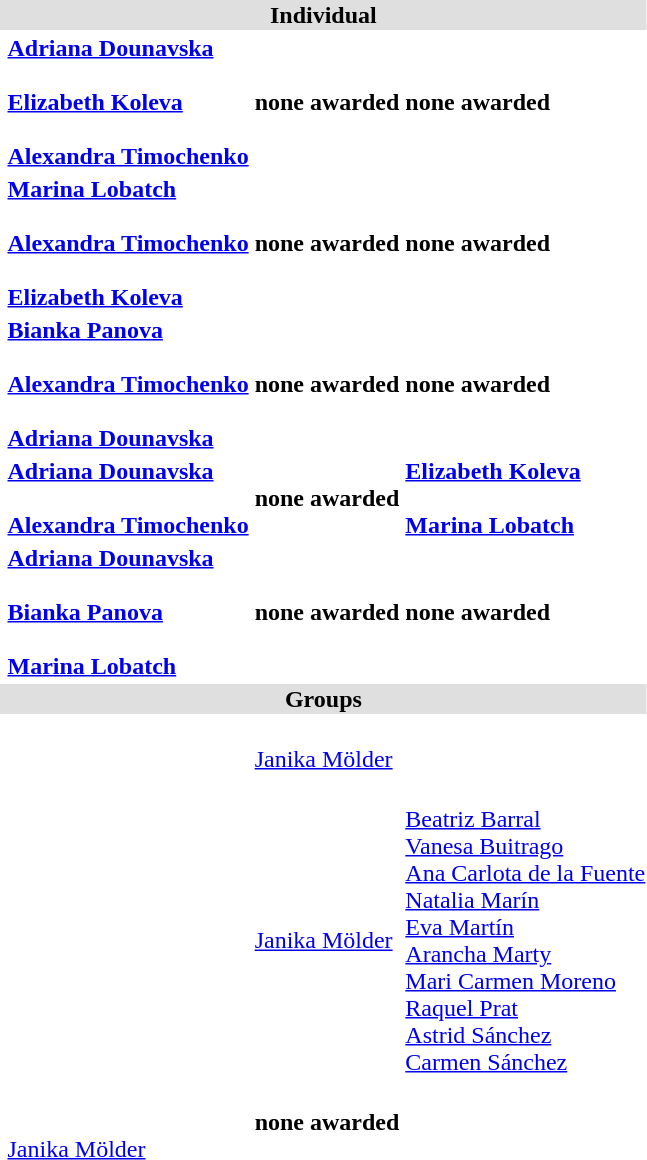<table>
<tr bgcolor="DFDFDF">
<td colspan="4" align="center"><strong>Individual</strong></td>
</tr>
<tr>
<th scope=row style="text-align:left"></th>
<td><strong><a href='#'>Adriana Dounavska</a></strong><br><small></small><br><strong><a href='#'>Elizabeth Koleva</a></strong><br><small></small><br><strong><a href='#'>Alexandra Timochenko</a></strong><br><small></small></td>
<td><strong>none awarded</strong></td>
<td><strong>none awarded</strong></td>
</tr>
<tr>
<th scope=row style="text-align:left"></th>
<td><strong><a href='#'>Marina Lobatch</a></strong><br><small></small><br><strong><a href='#'>Alexandra Timochenko</a></strong><br><small></small><br><strong><a href='#'>Elizabeth Koleva</a></strong><br><small></small></td>
<td><strong>none awarded</strong></td>
<td><strong>none awarded</strong></td>
</tr>
<tr>
<th scope=row style="text-align:left"></th>
<td><strong><a href='#'>Bianka Panova</a></strong><br><small></small><br><strong><a href='#'>Alexandra Timochenko</a></strong><br><small></small><br><strong><a href='#'>Adriana Dounavska</a></strong><br><small></small></td>
<td><strong>none awarded</strong></td>
<td><strong>none awarded</strong></td>
</tr>
<tr>
<th scope=row style="text-align:left"></th>
<td><strong><a href='#'>Adriana Dounavska</a></strong><br><small></small><br><strong><a href='#'>Alexandra Timochenko</a></strong><br><small></small></td>
<td><strong>none awarded</strong></td>
<td><strong><a href='#'>Elizabeth Koleva</a></strong><br><small></small><br><strong><a href='#'>Marina Lobatch</a></strong><br><small></small></td>
</tr>
<tr>
<th scope=row style="text-align:left"></th>
<td><strong><a href='#'>Adriana Dounavska</a></strong><br><small></small><br><strong><a href='#'>Bianka Panova</a></strong><br><small></small><br><strong><a href='#'>Marina Lobatch</a></strong><br><small></small></td>
<td><strong>none awarded</strong></td>
<td><strong>none awarded</strong></td>
</tr>
<tr bgcolor="DFDFDF">
<td colspan="4" align="center"><strong>Groups</strong></td>
</tr>
<tr>
<th scope=row style="text-align:left"></th>
<td><strong></strong></td>
<td><strong></strong><br><a href='#'>Janika Mölder</a><br></td>
<td><strong></strong></td>
</tr>
<tr>
<th scope=row style="text-align:left"></th>
<td><strong></strong></td>
<td><strong></strong><br><a href='#'>Janika Mölder</a><br></td>
<td><strong></strong><br><a href='#'>Beatriz Barral</a><br><a href='#'>Vanesa Buitrago</a><br><a href='#'>Ana Carlota de la Fuente</a><br><a href='#'>Natalia Marín</a><br><a href='#'>Eva Martín</a><br><a href='#'>Arancha Marty</a><br><a href='#'>Mari Carmen Moreno</a><br><a href='#'>Raquel Prat</a><br><a href='#'>Astrid Sánchez</a><br><a href='#'>Carmen Sánchez</a></td>
</tr>
<tr>
<th scope=row style="text-align:left"></th>
<td><strong></strong><br><strong></strong><br><a href='#'>Janika Mölder</a><br></td>
<td><strong>none awarded</strong></td>
<td><strong></strong></td>
</tr>
</table>
